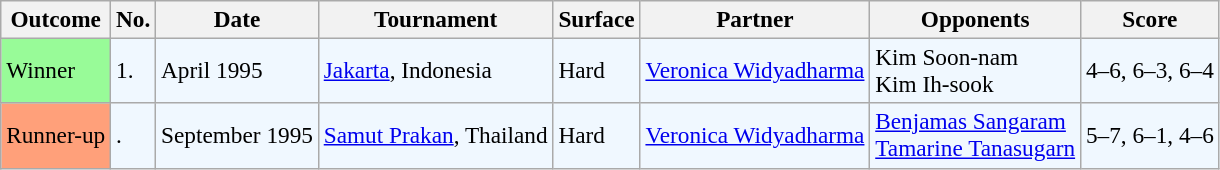<table class="sortable wikitable" style=font-size:97%>
<tr>
<th>Outcome</th>
<th>No.</th>
<th>Date</th>
<th>Tournament</th>
<th>Surface</th>
<th>Partner</th>
<th>Opponents</th>
<th>Score</th>
</tr>
<tr style="background:#f0f8ff;">
<td style="background:#98fb98;">Winner</td>
<td>1.</td>
<td>April 1995</td>
<td><a href='#'>Jakarta</a>, Indonesia</td>
<td>Hard</td>
<td> <a href='#'>Veronica Widyadharma</a></td>
<td> Kim Soon-nam <br>  Kim Ih-sook</td>
<td>4–6, 6–3, 6–4</td>
</tr>
<tr style="background:#f0f8ff;">
<td bgcolor="FFA07A">Runner-up</td>
<td>.</td>
<td>September 1995</td>
<td><a href='#'>Samut Prakan</a>, Thailand</td>
<td>Hard</td>
<td> <a href='#'>Veronica Widyadharma</a></td>
<td> <a href='#'>Benjamas Sangaram</a> <br>  <a href='#'>Tamarine Tanasugarn</a></td>
<td>5–7, 6–1, 4–6</td>
</tr>
</table>
